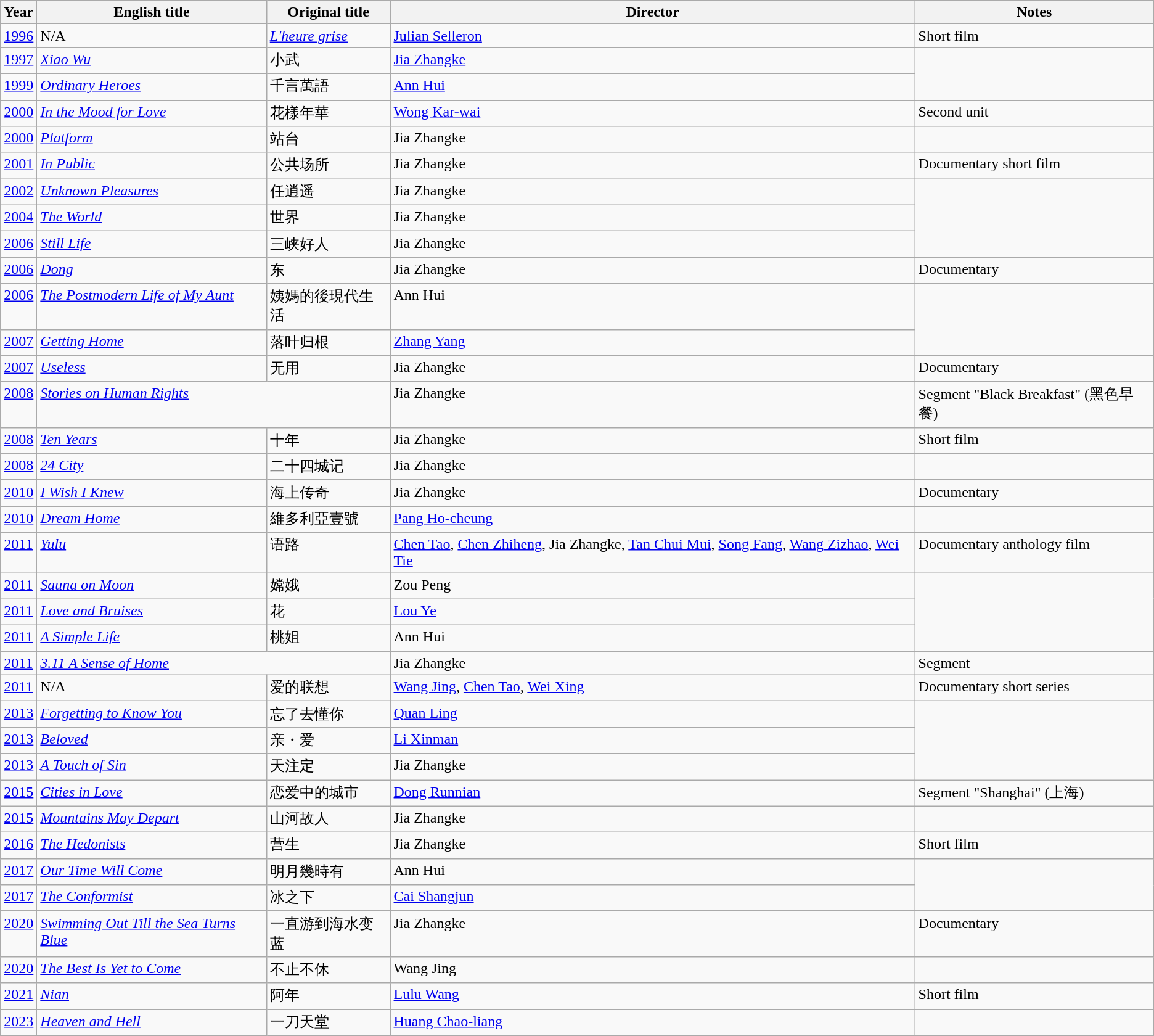<table class="wikitable sortable">
<tr>
<th>Year</th>
<th>English title</th>
<th>Original title</th>
<th>Director</th>
<th>Notes</th>
</tr>
<tr>
<td align="left" valign="top"><a href='#'>1996</a></td>
<td align="left" valign="top">N/A</td>
<td align="left" valign="top"><em><a href='#'>L'heure grise</a></em></td>
<td align="left" valign="top"><a href='#'>Julian Selleron</a></td>
<td align="left" valign="top">Short film</td>
</tr>
<tr>
<td align="left" valign="top"><a href='#'>1997</a></td>
<td align="left" valign="top"><em><a href='#'>Xiao Wu</a></em></td>
<td align="left" valign="top">小武</td>
<td align="left" valign="top"><a href='#'>Jia Zhangke</a></td>
</tr>
<tr>
<td align="left" valign="top"><a href='#'>1999</a></td>
<td align="left" valign="top"><em><a href='#'>Ordinary Heroes</a></em></td>
<td align="left" valign="top">千言萬語</td>
<td align="left" valign="top"><a href='#'>Ann Hui</a></td>
</tr>
<tr>
<td align="left" valign="top"><a href='#'>2000</a></td>
<td align="left" valign="top"><em><a href='#'>In the Mood for Love</a></em></td>
<td align="left" valign="top">花樣年華</td>
<td align="left" valign="top"><a href='#'>Wong Kar-wai</a></td>
<td align="left" valign="top">Second unit</td>
</tr>
<tr>
<td align="left" valign="top"><a href='#'>2000</a></td>
<td align="left" valign="top"><em><a href='#'>Platform</a></em></td>
<td align="left" valign="top">站台</td>
<td align="left" valign="top">Jia Zhangke</td>
</tr>
<tr>
<td align="left" valign="top"><a href='#'>2001</a></td>
<td align="left" valign="top"><em><a href='#'>In Public</a></em></td>
<td align="left" valign="top">公共场所</td>
<td align="left" valign="top">Jia Zhangke</td>
<td align="left" valign="top">Documentary short film</td>
</tr>
<tr>
<td align="left" valign="top"><a href='#'>2002</a></td>
<td align="left" valign="top"><em><a href='#'>Unknown Pleasures</a></em></td>
<td align="left" valign="top">任逍遥</td>
<td align="left" valign="top">Jia Zhangke</td>
</tr>
<tr>
<td align="left" valign="top"><a href='#'>2004</a></td>
<td align="left" valign="top"><em><a href='#'>The World</a></em></td>
<td align="left" valign="top">世界</td>
<td align="left" valign="top">Jia Zhangke</td>
</tr>
<tr>
<td align="left" valign="top"><a href='#'>2006</a></td>
<td align="left" valign="top"><em><a href='#'>Still Life</a></em></td>
<td align="left" valign="top">三峡好人</td>
<td align="left" valign="top">Jia Zhangke</td>
</tr>
<tr>
<td align="left" valign="top"><a href='#'>2006</a></td>
<td align="left" valign="top"><em><a href='#'>Dong</a></em></td>
<td align="left" valign="top">东</td>
<td align="left" valign="top">Jia Zhangke</td>
<td align="left" valign="top">Documentary</td>
</tr>
<tr>
<td align="left" valign="top"><a href='#'>2006</a></td>
<td align="left" valign="top"><em><a href='#'>The Postmodern Life of My Aunt</a></em></td>
<td align="left" valign="top">姨媽的後現代生活</td>
<td align="left" valign="top">Ann Hui</td>
</tr>
<tr>
<td align="left" valign="top"><a href='#'>2007</a></td>
<td align="left" valign="top"><em><a href='#'>Getting Home</a></em></td>
<td align="left" valign="top">落叶归根</td>
<td align="left" valign="top"><a href='#'>Zhang Yang</a></td>
</tr>
<tr>
<td align="left" valign="top"><a href='#'>2007</a></td>
<td align="left" valign="top"><em><a href='#'>Useless</a></em></td>
<td align="left" valign="top">无用</td>
<td align="left" valign="top">Jia Zhangke</td>
<td align="left" valign="top">Documentary</td>
</tr>
<tr>
<td align="left" valign="top"><a href='#'>2008</a></td>
<td align="left" valign="top" colspan=2><em><a href='#'>Stories on Human Rights</a></em></td>
<td align="left" valign="top">Jia Zhangke</td>
<td align="left" valign="top">Segment "Black Breakfast" (黑色早餐)</td>
</tr>
<tr>
<td align="left" valign="top"><a href='#'>2008</a></td>
<td align="left" valign="top"><em><a href='#'>Ten Years</a></em></td>
<td align="left" valign="top">十年</td>
<td align="left" valign="top">Jia Zhangke</td>
<td align="left" valign="top">Short film</td>
</tr>
<tr>
<td align="left" valign="top"><a href='#'>2008</a></td>
<td align="left" valign="top"><em><a href='#'>24 City</a></em></td>
<td align="left" valign="top">二十四城记</td>
<td align="left" valign="top">Jia Zhangke</td>
</tr>
<tr>
<td align="left" valign="top"><a href='#'>2010</a></td>
<td align="left" valign="top"><em><a href='#'>I Wish I Knew</a></em></td>
<td align="left" valign="top">海上传奇</td>
<td align="left" valign="top">Jia Zhangke</td>
<td align="left" valign="top">Documentary</td>
</tr>
<tr>
<td align="left" valign="top"><a href='#'>2010</a></td>
<td align="left" valign="top"><em><a href='#'>Dream Home</a></em></td>
<td align="left" valign="top">維多利亞壹號</td>
<td align="left" valign="top"><a href='#'>Pang Ho-cheung</a></td>
</tr>
<tr>
<td align="left" valign="top"><a href='#'>2011</a></td>
<td align="left" valign="top"><em><a href='#'>Yulu</a></em></td>
<td align="left" valign="top">语路</td>
<td align="left" valign="top"><a href='#'>Chen Tao</a>, <a href='#'>Chen Zhiheng</a>, Jia Zhangke, <a href='#'>Tan Chui Mui</a>, <a href='#'>Song Fang</a>, <a href='#'>Wang Zizhao</a>, <a href='#'>Wei Tie</a></td>
<td align="left" valign="top">Documentary anthology film</td>
</tr>
<tr>
<td align="left" valign="top"><a href='#'>2011</a></td>
<td align="left" valign="top"><em><a href='#'>Sauna on Moon</a></em></td>
<td align="left" valign="top">嫦娥</td>
<td align="left" valign="top">Zou Peng</td>
</tr>
<tr>
<td align="left" valign="top"><a href='#'>2011</a></td>
<td align="left" valign="top"><em><a href='#'>Love and Bruises</a></em></td>
<td align="left" valign="top">花</td>
<td align="left" valign="top"><a href='#'>Lou Ye</a></td>
</tr>
<tr>
<td align="left" valign="top"><a href='#'>2011</a></td>
<td align="left" valign="top"><em><a href='#'>A Simple Life</a></em></td>
<td align="left" valign="top">桃姐</td>
<td align="left" valign="top">Ann Hui</td>
</tr>
<tr>
<td align="left" valign="top"><a href='#'>2011</a></td>
<td align="left" valign="top" colspan=2><em><a href='#'>3.11 A Sense of Home</a></em></td>
<td align="left" valign="top">Jia Zhangke</td>
<td align="left" valign="top">Segment</td>
</tr>
<tr>
<td align="left" valign="top"><a href='#'>2011</a></td>
<td align="left" valign="top">N/A</td>
<td align="left" valign="top">爱的联想</td>
<td align="left" valign="top"><a href='#'>Wang Jing</a>, <a href='#'>Chen Tao</a>, <a href='#'>Wei Xing</a></td>
<td align="left" valign="top">Documentary short series</td>
</tr>
<tr>
<td align="left" valign="top"><a href='#'>2013</a></td>
<td align="left" valign="top"><em><a href='#'>Forgetting to Know You</a></em></td>
<td align="left" valign="top">忘了去懂你</td>
<td align="left" valign="top"><a href='#'>Quan Ling</a></td>
</tr>
<tr>
<td align="left" valign="top"><a href='#'>2013</a></td>
<td align="left" valign="top"><em><a href='#'>Beloved</a></em></td>
<td align="left" valign="top">亲・爱</td>
<td align="left" valign="top"><a href='#'>Li Xinman</a></td>
</tr>
<tr>
<td align="left" valign="top"><a href='#'>2013</a></td>
<td align="left" valign="top"><em><a href='#'>A Touch of Sin</a></em></td>
<td align="left" valign="top">天注定</td>
<td align="left" valign="top">Jia Zhangke</td>
</tr>
<tr>
<td align="left" valign="top"><a href='#'>2015</a></td>
<td align="left" valign="top"><em><a href='#'>Cities in Love</a></em></td>
<td align="left" valign="top">恋爱中的城市</td>
<td align="left" valign="top"><a href='#'>Dong Runnian</a></td>
<td align="left" valign="top">Segment "Shanghai" (上海)</td>
</tr>
<tr>
<td align="left" valign="top"><a href='#'>2015</a></td>
<td align="left" valign="top"><em><a href='#'>Mountains May Depart</a></em></td>
<td align="left" valign="top">山河故人</td>
<td align="left" valign="top">Jia Zhangke</td>
</tr>
<tr>
<td align="left" valign="top"><a href='#'>2016</a></td>
<td align="left" valign="top"><em><a href='#'>The Hedonists</a></em></td>
<td align="left" valign="top">营生</td>
<td align="left" valign="top">Jia Zhangke</td>
<td align="left" valign="top">Short film</td>
</tr>
<tr>
<td align="left" valign="top"><a href='#'>2017</a></td>
<td align="left" valign="top"><em><a href='#'>Our Time Will Come</a></em></td>
<td align="left" valign="top">明月幾時有</td>
<td align="left" valign="top">Ann Hui</td>
</tr>
<tr>
<td align="left" valign="top"><a href='#'>2017</a></td>
<td align="left" valign="top"><em><a href='#'>The Conformist</a></em></td>
<td align="left" valign="top">冰之下</td>
<td align="left" valign="top"><a href='#'>Cai Shangjun</a></td>
</tr>
<tr>
<td align="left" valign="top"><a href='#'>2020</a></td>
<td align="left" valign="top"><em><a href='#'>Swimming Out Till the Sea Turns Blue</a></em></td>
<td align="left" valign="top">一直游到海水变蓝</td>
<td align="left" valign="top">Jia Zhangke</td>
<td align="left" valign="top">Documentary</td>
</tr>
<tr>
<td align="left" valign="top"><a href='#'>2020</a></td>
<td align="left" valign="top"><em><a href='#'>The Best Is Yet to Come</a></em></td>
<td align="left" valign="top">不止不休</td>
<td align="left" valign="top">Wang Jing</td>
</tr>
<tr>
<td align="left" valign="top"><a href='#'>2021</a></td>
<td align="left" valign="top"><em><a href='#'>Nian</a></em></td>
<td align="left" valign="top">阿年</td>
<td align="left" valign="top"><a href='#'>Lulu Wang</a></td>
<td align="left" valign="top">Short film</td>
</tr>
<tr>
<td align="left" valign="top"><a href='#'>2023</a></td>
<td align="left" valign="top"><em><a href='#'>Heaven and Hell</a></em></td>
<td align="left" valign="top">一刀天堂</td>
<td align="left" valign="top"><a href='#'>Huang Chao-liang</a></td>
</tr>
</table>
